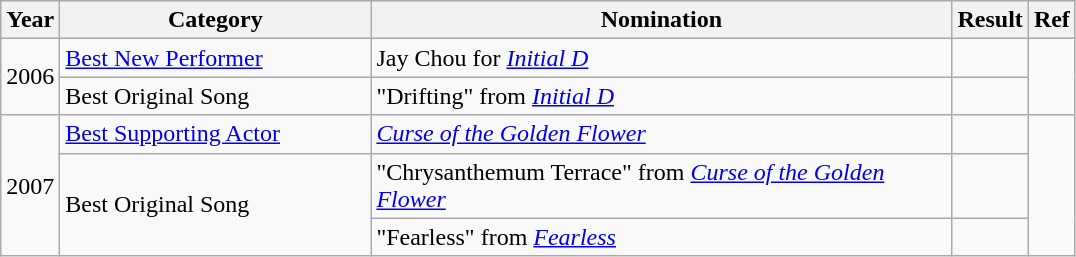<table class="wikitable">
<tr>
<th>Year</th>
<th width="200">Category</th>
<th width="380">Nomination</th>
<th>Result</th>
<th>Ref</th>
</tr>
<tr>
<td rowspan="2">2006</td>
<td><a href='#'>Best New Performer</a></td>
<td>Jay Chou for <em><a href='#'>Initial D</a></em></td>
<td></td>
<td rowspan="2" align="center"></td>
</tr>
<tr>
<td>Best Original Song</td>
<td>"Drifting" from <em><a href='#'>Initial D</a></em></td>
<td></td>
</tr>
<tr>
<td rowspan="3">2007</td>
<td><a href='#'>Best Supporting Actor</a></td>
<td><em><a href='#'>Curse of the Golden Flower</a></em></td>
<td></td>
<td rowspan="3" align="center"></td>
</tr>
<tr>
<td rowspan="2">Best Original Song</td>
<td>"Chrysanthemum Terrace" from <em><a href='#'>Curse of the Golden Flower</a></em></td>
<td></td>
</tr>
<tr>
<td>"Fearless" from <em><a href='#'>Fearless</a></em></td>
<td></td>
</tr>
</table>
